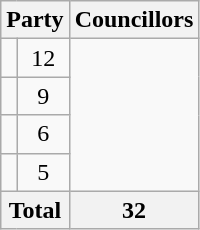<table class="wikitable">
<tr>
<th colspan=2>Party</th>
<th>Councillors</th>
</tr>
<tr>
<td></td>
<td align=center>12</td>
</tr>
<tr>
<td></td>
<td align=center>9</td>
</tr>
<tr>
<td></td>
<td align=center>6</td>
</tr>
<tr>
<td></td>
<td align=center>5</td>
</tr>
<tr>
<th colspan=2>Total</th>
<th align=center>32</th>
</tr>
</table>
